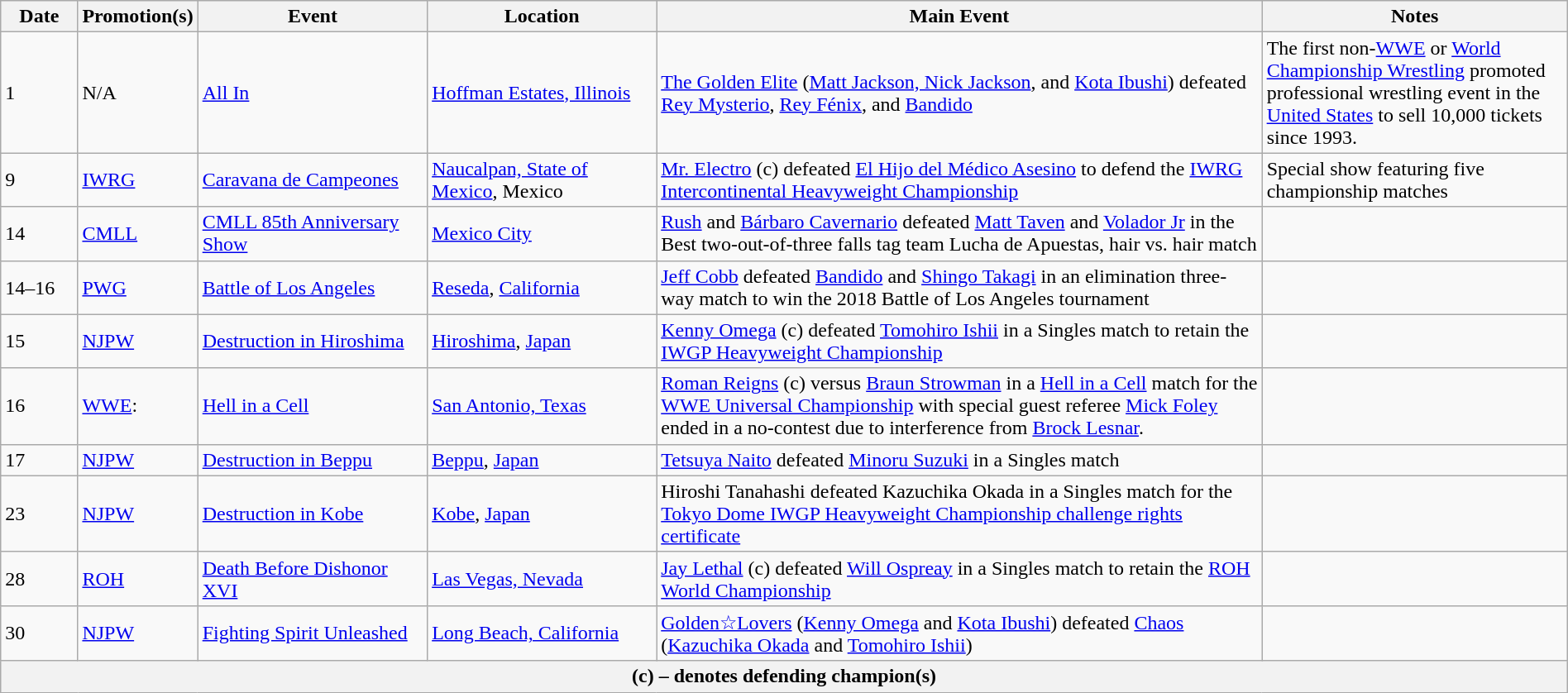<table class="wikitable" style="width:100%;">
<tr>
<th width=5%>Date</th>
<th width=5%>Promotion(s)</th>
<th style="width:15%;">Event</th>
<th style="width:15%;">Location</th>
<th style="width:40%;">Main Event</th>
<th style="width:20%;">Notes</th>
</tr>
<tr>
<td>1</td>
<td>N/A</td>
<td><a href='#'>All In</a></td>
<td><a href='#'>Hoffman Estates, Illinois</a></td>
<td><a href='#'>The Golden Elite</a> (<a href='#'>Matt Jackson, Nick Jackson</a>, and <a href='#'>Kota Ibushi</a>) defeated <a href='#'>Rey Mysterio</a>, <a href='#'>Rey Fénix</a>, and <a href='#'>Bandido</a></td>
<td>The first non-<a href='#'>WWE</a> or <a href='#'>World Championship Wrestling</a> promoted professional wrestling event in the <a href='#'>United States</a> to sell 10,000 tickets since 1993.</td>
</tr>
<tr>
<td>9</td>
<td><a href='#'>IWRG</a></td>
<td><a href='#'>Caravana de Campeones</a></td>
<td><a href='#'>Naucalpan, State of Mexico</a>, Mexico</td>
<td><a href='#'>Mr. Electro</a> (c) defeated <a href='#'>El Hijo del Médico Asesino</a> to defend the <a href='#'>IWRG Intercontinental Heavyweight Championship</a></td>
<td>Special show featuring five championship matches</td>
</tr>
<tr>
<td>14</td>
<td><a href='#'>CMLL</a></td>
<td><a href='#'>CMLL 85th Anniversary Show</a></td>
<td><a href='#'>Mexico City</a></td>
<td><a href='#'>Rush</a> and <a href='#'>Bárbaro Cavernario</a> defeated <a href='#'>Matt Taven</a> and <a href='#'>Volador Jr</a> in the Best two-out-of-three falls tag team Lucha de Apuestas, hair vs. hair match</td>
<td></td>
</tr>
<tr>
<td>14–16</td>
<td><a href='#'>PWG</a></td>
<td><a href='#'>Battle of Los Angeles</a></td>
<td><a href='#'>Reseda</a>, <a href='#'>California</a></td>
<td><a href='#'>Jeff Cobb</a> defeated <a href='#'>Bandido</a> and <a href='#'>Shingo Takagi</a> in an elimination three-way match to win the 2018 Battle of Los Angeles tournament</td>
<td></td>
</tr>
<tr>
<td>15</td>
<td><a href='#'>NJPW</a></td>
<td><a href='#'>Destruction in Hiroshima</a></td>
<td><a href='#'>Hiroshima</a>, <a href='#'>Japan</a></td>
<td><a href='#'>Kenny Omega</a> (c) defeated <a href='#'>Tomohiro Ishii</a> in a Singles match to retain the <a href='#'>IWGP Heavyweight Championship</a></td>
<td></td>
</tr>
<tr>
<td>16</td>
<td><a href='#'>WWE</a>:<br></td>
<td><a href='#'>Hell in a Cell</a></td>
<td><a href='#'>San Antonio, Texas</a></td>
<td><a href='#'>Roman Reigns</a> (c) versus <a href='#'>Braun Strowman</a> in a <a href='#'>Hell in a Cell</a> match for the <a href='#'>WWE Universal Championship</a> with special guest referee <a href='#'>Mick Foley</a> ended in a no-contest due to interference from <a href='#'>Brock Lesnar</a>.<br></td>
<td></td>
</tr>
<tr>
<td>17</td>
<td><a href='#'>NJPW</a></td>
<td><a href='#'>Destruction in Beppu</a></td>
<td><a href='#'>Beppu</a>, <a href='#'>Japan</a></td>
<td><a href='#'>Tetsuya Naito</a> defeated <a href='#'>Minoru Suzuki</a> in a Singles match</td>
<td></td>
</tr>
<tr>
<td>23</td>
<td><a href='#'>NJPW</a></td>
<td><a href='#'>Destruction in Kobe</a></td>
<td><a href='#'>Kobe</a>, <a href='#'>Japan</a></td>
<td>Hiroshi Tanahashi defeated Kazuchika Okada in a Singles match for the <a href='#'>Tokyo Dome IWGP Heavyweight Championship challenge rights certificate</a></td>
<td></td>
</tr>
<tr>
<td>28</td>
<td><a href='#'>ROH</a></td>
<td><a href='#'>Death Before Dishonor XVI</a></td>
<td><a href='#'>Las Vegas, Nevada</a></td>
<td><a href='#'>Jay Lethal</a> (c) defeated <a href='#'>Will Ospreay</a> in a Singles match to retain the <a href='#'>ROH World Championship</a></td>
<td></td>
</tr>
<tr>
<td>30</td>
<td><a href='#'>NJPW</a></td>
<td><a href='#'>Fighting Spirit Unleashed</a></td>
<td><a href='#'>Long Beach, California</a></td>
<td><a href='#'>Golden☆Lovers</a> (<a href='#'>Kenny Omega</a> and <a href='#'>Kota Ibushi</a>) defeated <a href='#'>Chaos</a> (<a href='#'>Kazuchika Okada</a> and <a href='#'>Tomohiro Ishii</a>)</td>
<td></td>
</tr>
<tr>
<th colspan="6">(c) – denotes defending champion(s)</th>
</tr>
</table>
